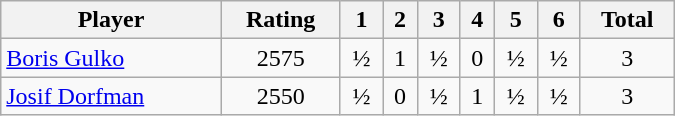<table class="wikitable" border="1" align="center" width="450">
<tr>
<th>Player</th>
<th>Rating</th>
<th>1</th>
<th>2</th>
<th>3</th>
<th>4</th>
<th>5</th>
<th>6</th>
<th>Total</th>
</tr>
<tr align=center>
<td align="left"> <a href='#'>Boris Gulko</a></td>
<td>2575</td>
<td>½</td>
<td>1</td>
<td>½</td>
<td>0</td>
<td>½</td>
<td>½</td>
<td>3</td>
</tr>
<tr align=center>
<td align="left"> <a href='#'>Josif Dorfman</a></td>
<td>2550</td>
<td>½</td>
<td>0</td>
<td>½</td>
<td>1</td>
<td>½</td>
<td>½</td>
<td>3</td>
</tr>
</table>
